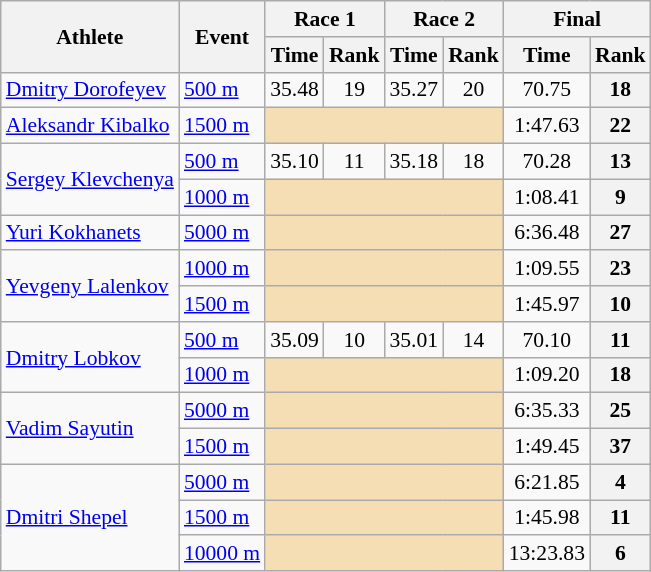<table class="wikitable" style="font-size:90%">
<tr>
<th rowspan="2">Athlete</th>
<th rowspan="2">Event</th>
<th colspan="2">Race 1</th>
<th colspan="2">Race 2</th>
<th colspan="2">Final</th>
</tr>
<tr>
<th>Time</th>
<th>Rank</th>
<th>Time</th>
<th>Rank</th>
<th>Time</th>
<th>Rank</th>
</tr>
<tr>
<td><a href='#'>Dmitry Dorofeyev</a></td>
<td><a href='#'>500 m</a></td>
<td align="center">35.48</td>
<td align="center">19</td>
<td align="center">35.27</td>
<td align="center">20</td>
<td align="center">70.75</td>
<th align="center">18</th>
</tr>
<tr>
<td><a href='#'>Aleksandr Kibalko</a></td>
<td><a href='#'>1500 m</a></td>
<td colspan=4 align="center" bgcolor="wheat"></td>
<td align="center">1:47.63</td>
<th align="center">22</th>
</tr>
<tr>
<td rowspan=2><a href='#'>Sergey Klevchenya</a></td>
<td><a href='#'>500 m</a></td>
<td align="center">35.10</td>
<td align="center">11</td>
<td align="center">35.18</td>
<td align="center">18</td>
<td align="center">70.28</td>
<th align="center">13</th>
</tr>
<tr>
<td><a href='#'>1000 m</a></td>
<td colspan=4 align="center" bgcolor="wheat"></td>
<td align="center">1:08.41</td>
<th align="center">9</th>
</tr>
<tr>
<td><a href='#'>Yuri Kokhanets</a></td>
<td><a href='#'>5000 m</a></td>
<td colspan=4 align="center" bgcolor="wheat"></td>
<td align="center">6:36.48</td>
<th align="center">27</th>
</tr>
<tr>
<td rowspan=2><a href='#'>Yevgeny Lalenkov</a></td>
<td><a href='#'>1000 m</a></td>
<td colspan=4 align="center" bgcolor="wheat"></td>
<td align="center">1:09.55</td>
<th align="center">23</th>
</tr>
<tr>
<td><a href='#'>1500 m</a></td>
<td colspan=4 align="center" bgcolor="wheat"></td>
<td align="center">1:45.97</td>
<th align="center">10</th>
</tr>
<tr>
<td rowspan=2><a href='#'>Dmitry Lobkov</a></td>
<td><a href='#'>500 m</a></td>
<td align="center">35.09</td>
<td align="center">10</td>
<td align="center">35.01</td>
<td align="center">14</td>
<td align="center">70.10</td>
<th align="center">11</th>
</tr>
<tr>
<td><a href='#'>1000 m</a></td>
<td colspan=4 align="center" bgcolor="wheat"></td>
<td align="center">1:09.20</td>
<th align="center">18</th>
</tr>
<tr>
<td rowspan=2><a href='#'>Vadim Sayutin</a></td>
<td><a href='#'>5000 m</a></td>
<td colspan=4 align="center" bgcolor="wheat"></td>
<td align="center">6:35.33</td>
<th align="center">25</th>
</tr>
<tr>
<td><a href='#'>1500 m</a></td>
<td colspan=4 align="center" bgcolor="wheat"></td>
<td align="center">1:49.45</td>
<th align="center">37</th>
</tr>
<tr>
<td rowspan=3><a href='#'>Dmitri Shepel</a></td>
<td><a href='#'>5000 m</a></td>
<td colspan=4 align="center" bgcolor="wheat"></td>
<td align="center">6:21.85</td>
<th align="center">4</th>
</tr>
<tr>
<td><a href='#'>1500 m</a></td>
<td colspan=4 align="center" bgcolor="wheat"></td>
<td align="center">1:45.98</td>
<th align="center">11</th>
</tr>
<tr>
<td><a href='#'>10000 m</a></td>
<td colspan=4 align="center" bgcolor="wheat"></td>
<td align="center">13:23.83</td>
<th align="center">6</th>
</tr>
</table>
